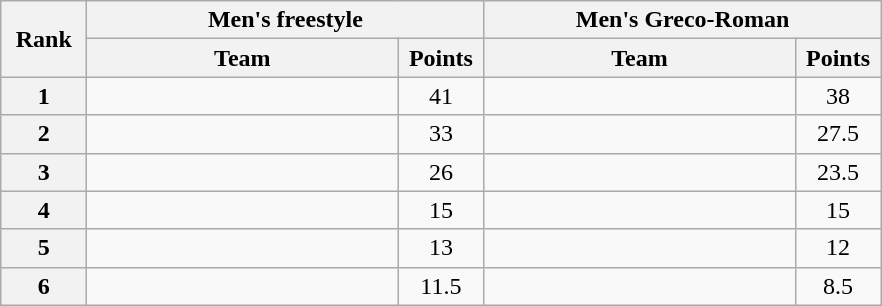<table class="wikitable" style="text-align:center;">
<tr>
<th width=50 rowspan="2">Rank</th>
<th colspan="2">Men's freestyle</th>
<th colspan="2">Men's Greco-Roman</th>
</tr>
<tr>
<th width=200>Team</th>
<th width=50>Points</th>
<th width=200>Team</th>
<th width=50>Points</th>
</tr>
<tr>
<th>1</th>
<td align=left></td>
<td>41</td>
<td align=left></td>
<td>38</td>
</tr>
<tr>
<th>2</th>
<td align=left></td>
<td>33</td>
<td align=left></td>
<td>27.5</td>
</tr>
<tr>
<th>3</th>
<td align=left></td>
<td>26</td>
<td align=left></td>
<td>23.5</td>
</tr>
<tr>
<th>4</th>
<td align=left></td>
<td>15</td>
<td align=left></td>
<td>15</td>
</tr>
<tr>
<th>5</th>
<td align=left></td>
<td>13</td>
<td align=left></td>
<td>12</td>
</tr>
<tr>
<th>6</th>
<td align=left></td>
<td>11.5</td>
<td align=left></td>
<td>8.5</td>
</tr>
</table>
